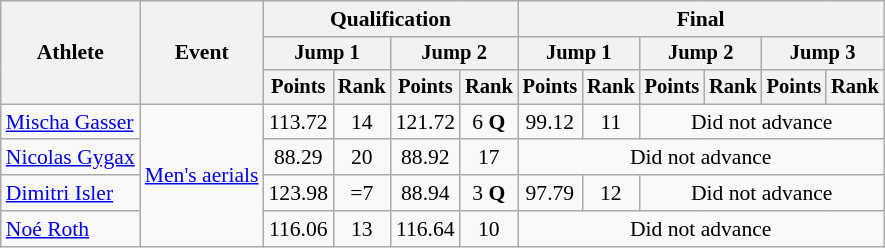<table class="wikitable" style="font-size:90%">
<tr>
<th rowspan="3">Athlete</th>
<th rowspan="3">Event</th>
<th colspan="4">Qualification</th>
<th colspan="6">Final</th>
</tr>
<tr style="font-size:95%">
<th colspan=2>Jump 1</th>
<th colspan=2>Jump 2</th>
<th colspan=2>Jump 1</th>
<th colspan=2>Jump 2</th>
<th colspan=2>Jump 3</th>
</tr>
<tr style="font-size:95%">
<th>Points</th>
<th>Rank</th>
<th>Points</th>
<th>Rank</th>
<th>Points</th>
<th>Rank</th>
<th>Points</th>
<th>Rank</th>
<th>Points</th>
<th>Rank</th>
</tr>
<tr align=center>
<td align=left><a href='#'>Mischa Gasser</a></td>
<td align=left rowspan=4><a href='#'>Men's aerials</a></td>
<td>113.72</td>
<td>14</td>
<td>121.72</td>
<td>6 <strong>Q</strong></td>
<td>99.12</td>
<td>11</td>
<td colspan=4>Did not advance</td>
</tr>
<tr align=center>
<td align=left><a href='#'>Nicolas Gygax</a></td>
<td>88.29</td>
<td>20</td>
<td>88.92</td>
<td>17</td>
<td colspan=6>Did not advance</td>
</tr>
<tr align=center>
<td align=left><a href='#'>Dimitri Isler</a></td>
<td>123.98</td>
<td>=7</td>
<td>88.94</td>
<td>3 <strong>Q</strong></td>
<td>97.79</td>
<td>12</td>
<td colspan=4>Did not advance</td>
</tr>
<tr align=center>
<td align=left><a href='#'>Noé Roth</a></td>
<td>116.06</td>
<td>13</td>
<td>116.64</td>
<td>10</td>
<td colspan=6>Did not advance</td>
</tr>
</table>
